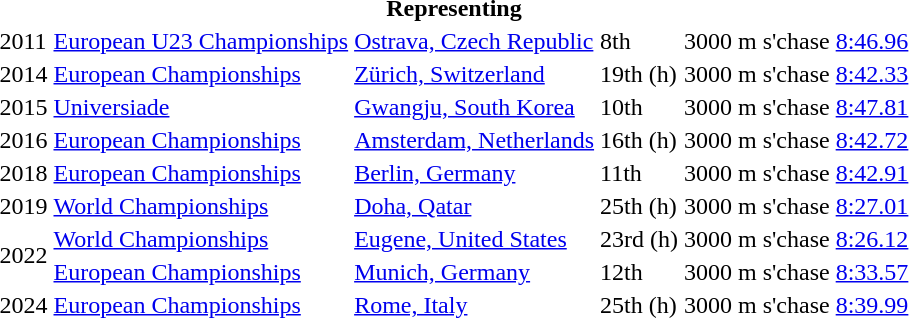<table>
<tr>
<th colspan="6">Representing </th>
</tr>
<tr>
<td>2011</td>
<td><a href='#'>European U23 Championships</a></td>
<td><a href='#'>Ostrava, Czech Republic</a></td>
<td>8th</td>
<td>3000 m s'chase</td>
<td><a href='#'>8:46.96</a></td>
</tr>
<tr>
<td>2014</td>
<td><a href='#'>European Championships</a></td>
<td><a href='#'>Zürich, Switzerland</a></td>
<td>19th (h)</td>
<td>3000 m s'chase</td>
<td><a href='#'>8:42.33</a></td>
</tr>
<tr>
<td>2015</td>
<td><a href='#'>Universiade</a></td>
<td><a href='#'>Gwangju, South Korea</a></td>
<td>10th</td>
<td>3000 m s'chase</td>
<td><a href='#'>8:47.81</a></td>
</tr>
<tr>
<td>2016</td>
<td><a href='#'>European Championships</a></td>
<td><a href='#'>Amsterdam, Netherlands</a></td>
<td>16th (h)</td>
<td>3000 m s'chase</td>
<td><a href='#'>8:42.72</a></td>
</tr>
<tr>
<td>2018</td>
<td><a href='#'>European Championships</a></td>
<td><a href='#'>Berlin, Germany</a></td>
<td>11th</td>
<td>3000 m s'chase</td>
<td><a href='#'>8:42.91</a></td>
</tr>
<tr>
<td>2019</td>
<td><a href='#'>World Championships</a></td>
<td><a href='#'>Doha, Qatar</a></td>
<td>25th (h)</td>
<td>3000 m s'chase</td>
<td><a href='#'>8:27.01</a></td>
</tr>
<tr>
<td rowspan=2>2022</td>
<td><a href='#'>World Championships</a></td>
<td><a href='#'>Eugene, United States</a></td>
<td>23rd (h)</td>
<td>3000 m s'chase</td>
<td><a href='#'>8:26.12</a></td>
</tr>
<tr>
<td><a href='#'>European Championships</a></td>
<td><a href='#'>Munich, Germany</a></td>
<td>12th</td>
<td>3000 m s'chase</td>
<td><a href='#'>8:33.57</a></td>
</tr>
<tr>
<td>2024</td>
<td><a href='#'>European Championships</a></td>
<td><a href='#'>Rome, Italy</a></td>
<td>25th (h)</td>
<td>3000 m s'chase</td>
<td><a href='#'>8:39.99</a></td>
</tr>
</table>
